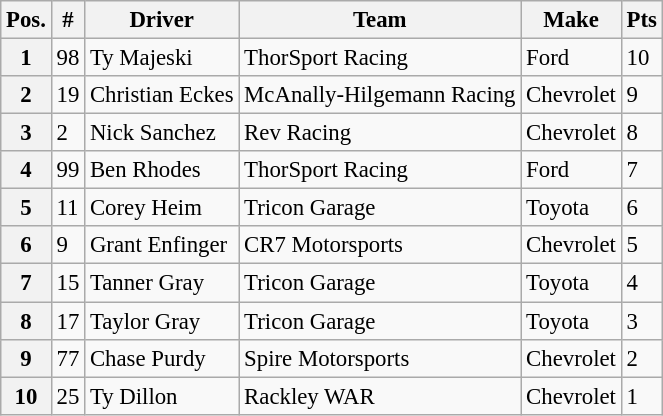<table class="wikitable" style="font-size:95%">
<tr>
<th>Pos.</th>
<th>#</th>
<th>Driver</th>
<th>Team</th>
<th>Make</th>
<th>Pts</th>
</tr>
<tr>
<th>1</th>
<td>98</td>
<td>Ty Majeski</td>
<td>ThorSport Racing</td>
<td>Ford</td>
<td>10</td>
</tr>
<tr>
<th>2</th>
<td>19</td>
<td>Christian Eckes</td>
<td>McAnally-Hilgemann Racing</td>
<td>Chevrolet</td>
<td>9</td>
</tr>
<tr>
<th>3</th>
<td>2</td>
<td>Nick Sanchez</td>
<td>Rev Racing</td>
<td>Chevrolet</td>
<td>8</td>
</tr>
<tr>
<th>4</th>
<td>99</td>
<td>Ben Rhodes</td>
<td>ThorSport Racing</td>
<td>Ford</td>
<td>7</td>
</tr>
<tr>
<th>5</th>
<td>11</td>
<td>Corey Heim</td>
<td>Tricon Garage</td>
<td>Toyota</td>
<td>6</td>
</tr>
<tr>
<th>6</th>
<td>9</td>
<td>Grant Enfinger</td>
<td>CR7 Motorsports</td>
<td>Chevrolet</td>
<td>5</td>
</tr>
<tr>
<th>7</th>
<td>15</td>
<td>Tanner Gray</td>
<td>Tricon Garage</td>
<td>Toyota</td>
<td>4</td>
</tr>
<tr>
<th>8</th>
<td>17</td>
<td>Taylor Gray</td>
<td>Tricon Garage</td>
<td>Toyota</td>
<td>3</td>
</tr>
<tr>
<th>9</th>
<td>77</td>
<td>Chase Purdy</td>
<td>Spire Motorsports</td>
<td>Chevrolet</td>
<td>2</td>
</tr>
<tr>
<th>10</th>
<td>25</td>
<td>Ty Dillon</td>
<td>Rackley WAR</td>
<td>Chevrolet</td>
<td>1</td>
</tr>
</table>
